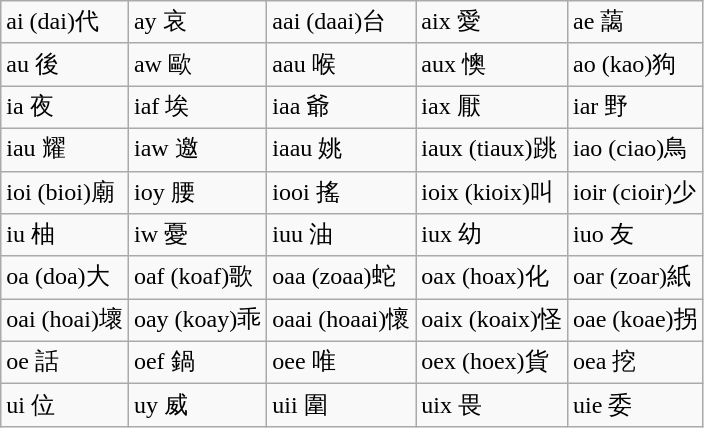<table class="wikitable">
<tr>
<td>ai (dai)代</td>
<td>ay 哀</td>
<td>aai (daai)台</td>
<td>aix 愛</td>
<td>ae 藹</td>
</tr>
<tr>
<td>au 後</td>
<td>aw 歐</td>
<td>aau 喉</td>
<td>aux 懊</td>
<td>ao (kao)狗</td>
</tr>
<tr>
<td>ia 夜</td>
<td>iaf 埃</td>
<td>iaa 爺</td>
<td>iax 厭</td>
<td>iar 野</td>
</tr>
<tr>
<td>iau 耀</td>
<td>iaw 邀</td>
<td>iaau 姚</td>
<td>iaux (tiaux)跳</td>
<td>iao (ciao)鳥</td>
</tr>
<tr>
<td>ioi (bioi)廟</td>
<td>ioy 腰</td>
<td>iooi 搖</td>
<td>ioix (kioix)叫</td>
<td>ioir (cioir)少</td>
</tr>
<tr>
<td>iu 柚</td>
<td>iw 憂</td>
<td>iuu 油</td>
<td>iux 幼</td>
<td>iuo 友</td>
</tr>
<tr>
<td>oa (doa)大</td>
<td>oaf (koaf)歌</td>
<td>oaa (zoaa)蛇</td>
<td>oax (hoax)化</td>
<td>oar (zoar)紙</td>
</tr>
<tr>
<td>oai (hoai)壞</td>
<td>oay (koay)乖</td>
<td>oaai (hoaai)懷</td>
<td>oaix (koaix)怪</td>
<td>oae (koae)拐</td>
</tr>
<tr>
<td>oe 話</td>
<td>oef 鍋</td>
<td>oee 唯</td>
<td>oex (hoex)貨</td>
<td>oea 挖</td>
</tr>
<tr>
<td>ui 位</td>
<td>uy 威</td>
<td>uii 圍</td>
<td>uix 畏</td>
<td>uie 委</td>
</tr>
</table>
